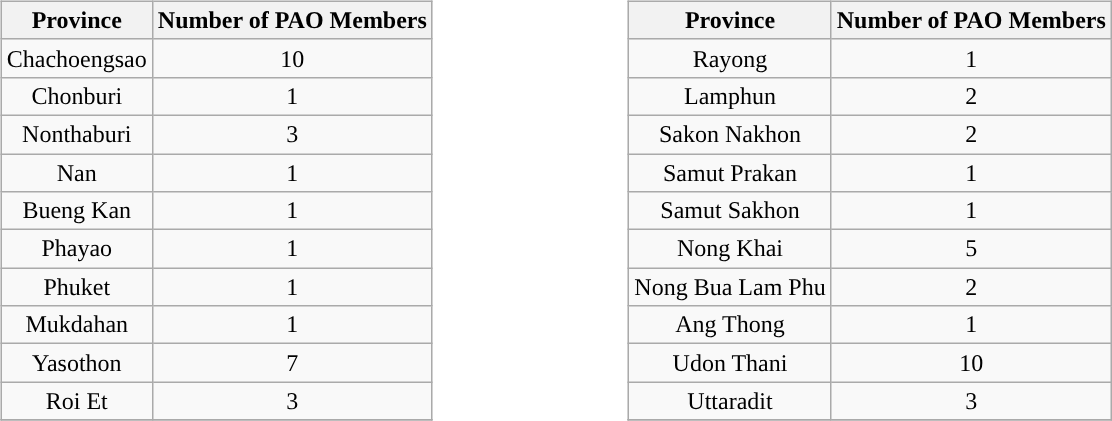<table>
<tr>
<td width="55%" valign="top"><br><table class="wikitable" style="font-size:100%; text-align:center;">
<tr>
<th>Province</th>
<th>Number of PAO Members</th>
</tr>
<tr>
<td>Chachoengsao</td>
<td>10</td>
</tr>
<tr>
<td>Chonburi</td>
<td>1</td>
</tr>
<tr>
<td>Nonthaburi</td>
<td>3</td>
</tr>
<tr>
<td>Nan</td>
<td>1</td>
</tr>
<tr>
<td>Bueng Kan</td>
<td>1</td>
</tr>
<tr>
<td>Phayao</td>
<td>1</td>
</tr>
<tr>
<td>Phuket</td>
<td>1</td>
</tr>
<tr>
<td>Mukdahan</td>
<td>1</td>
</tr>
<tr>
<td>Yasothon</td>
<td>7</td>
</tr>
<tr>
<td>Roi Et</td>
<td>3</td>
</tr>
<tr>
</tr>
</table>
</td>
<td width="45%" valign="top"><br><table class="wikitable" style="font-size:100%; text-align:center;">
<tr>
<th>Province</th>
<th>Number of PAO Members</th>
</tr>
<tr>
<td>Rayong</td>
<td>1</td>
</tr>
<tr>
<td>Lamphun</td>
<td>2</td>
</tr>
<tr>
<td>Sakon Nakhon</td>
<td>2</td>
</tr>
<tr>
<td>Samut Prakan</td>
<td>1</td>
</tr>
<tr>
<td>Samut Sakhon</td>
<td>1</td>
</tr>
<tr>
<td>Nong Khai</td>
<td>5</td>
</tr>
<tr>
<td>Nong Bua Lam Phu</td>
<td>2</td>
</tr>
<tr>
<td>Ang Thong</td>
<td>1</td>
</tr>
<tr>
<td>Udon Thani</td>
<td>10</td>
</tr>
<tr>
<td>Uttaradit</td>
<td>3</td>
</tr>
<tr>
</tr>
</table>
</td>
</tr>
</table>
